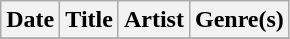<table class="wikitable" style="text-align: left;">
<tr>
<th>Date</th>
<th>Title</th>
<th>Artist</th>
<th>Genre(s)</th>
</tr>
<tr>
</tr>
</table>
